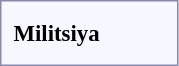<table style="border:1px solid #8888aa; background-color:#f7f8ff; padding:5px; font-size:95%; margin: 0px 12px 12px 0px;">
<tr style="text-align:center;">
<td rowspan=3><strong> Militsiya </strong></td>
<td colspan=4 rowspan=3></td>
<td colspan=2></td>
<td colspan=2></td>
<td colspan=2></td>
<td colspan=2></td>
<td colspan=2></td>
<td colspan=2></td>
<td colspan=2></td>
<td colspan=2></td>
<td colspan=2></td>
<td colspan=2></td>
</tr>
<tr style="text-align:center;">
<td colspan=2></td>
<td colspan=2></td>
<td colspan=2></td>
<td colspan=2></td>
<td colspan=2></td>
<td colspan=2></td>
<td colspan=2></td>
<td colspan=2></td>
<td colspan=2></td>
<td colspan=2></td>
</tr>
<tr style="text-align:center;">
<td colspan=2><br></td>
<td colspan=2><br></td>
<td colspan=2><br></td>
<td colspan=2><br></td>
<td colspan=2><br></td>
<td colspan=2><br></td>
<td colspan=2><br></td>
<td colspan=2><br></td>
<td colspan=2><br></td>
<td colspan=2><br></td>
</tr>
</table>
